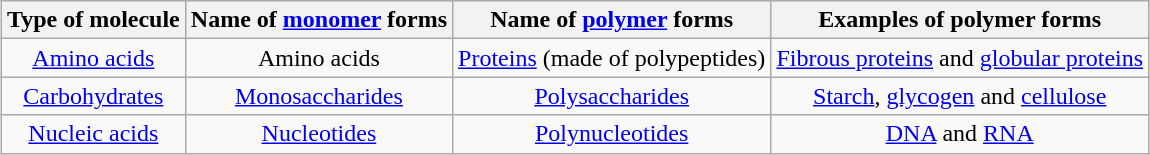<table class="wikitable" style="margin-left: auto; margin-right: auto;">
<tr>
<th>Type of molecule</th>
<th>Name of <a href='#'>monomer</a> forms</th>
<th>Name of <a href='#'>polymer</a> forms</th>
<th>Examples of polymer forms</th>
</tr>
<tr style="text-align:center;">
<td><a href='#'>Amino acids</a></td>
<td>Amino acids</td>
<td><a href='#'>Proteins</a> (made of polypeptides)</td>
<td><a href='#'>Fibrous proteins</a> and <a href='#'>globular proteins</a></td>
</tr>
<tr style="text-align:center;">
<td><a href='#'>Carbohydrates</a></td>
<td><a href='#'>Monosaccharides</a></td>
<td><a href='#'>Polysaccharides</a></td>
<td><a href='#'>Starch</a>, <a href='#'>glycogen</a> and <a href='#'>cellulose</a></td>
</tr>
<tr style="text-align:center;">
<td><a href='#'>Nucleic acids</a></td>
<td><a href='#'>Nucleotides</a></td>
<td><a href='#'>Polynucleotides</a></td>
<td><a href='#'>DNA</a> and <a href='#'>RNA</a></td>
</tr>
</table>
